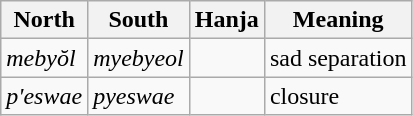<table class="wikitable">
<tr>
<th>North</th>
<th>South</th>
<th>Hanja</th>
<th>Meaning</th>
</tr>
<tr>
<td>  <em>mebyŏl</em></td>
<td>  <em>myebyeol</em></td>
<td></td>
<td>sad separation</td>
</tr>
<tr>
<td>  <em>p'eswae</em></td>
<td>  <em>pyeswae</em></td>
<td></td>
<td>closure</td>
</tr>
</table>
